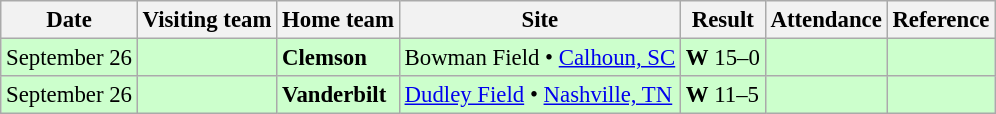<table class="wikitable" style="font-size:95%;">
<tr>
<th>Date</th>
<th>Visiting team</th>
<th>Home team</th>
<th>Site</th>
<th>Result</th>
<th>Attendance</th>
<th class="unsortable">Reference</th>
</tr>
<tr bgcolor=ccffcc>
<td>September 26</td>
<td></td>
<td><strong>Clemson</strong></td>
<td>Bowman Field • <a href='#'>Calhoun, SC</a></td>
<td><strong>W</strong> 15–0</td>
<td></td>
<td></td>
</tr>
<tr bgcolor=ccffcc>
<td>September 26</td>
<td></td>
<td><strong>Vanderbilt</strong></td>
<td><a href='#'>Dudley Field</a> • <a href='#'>Nashville, TN</a></td>
<td><strong>W</strong> 11–5</td>
<td></td>
<td></td>
</tr>
</table>
